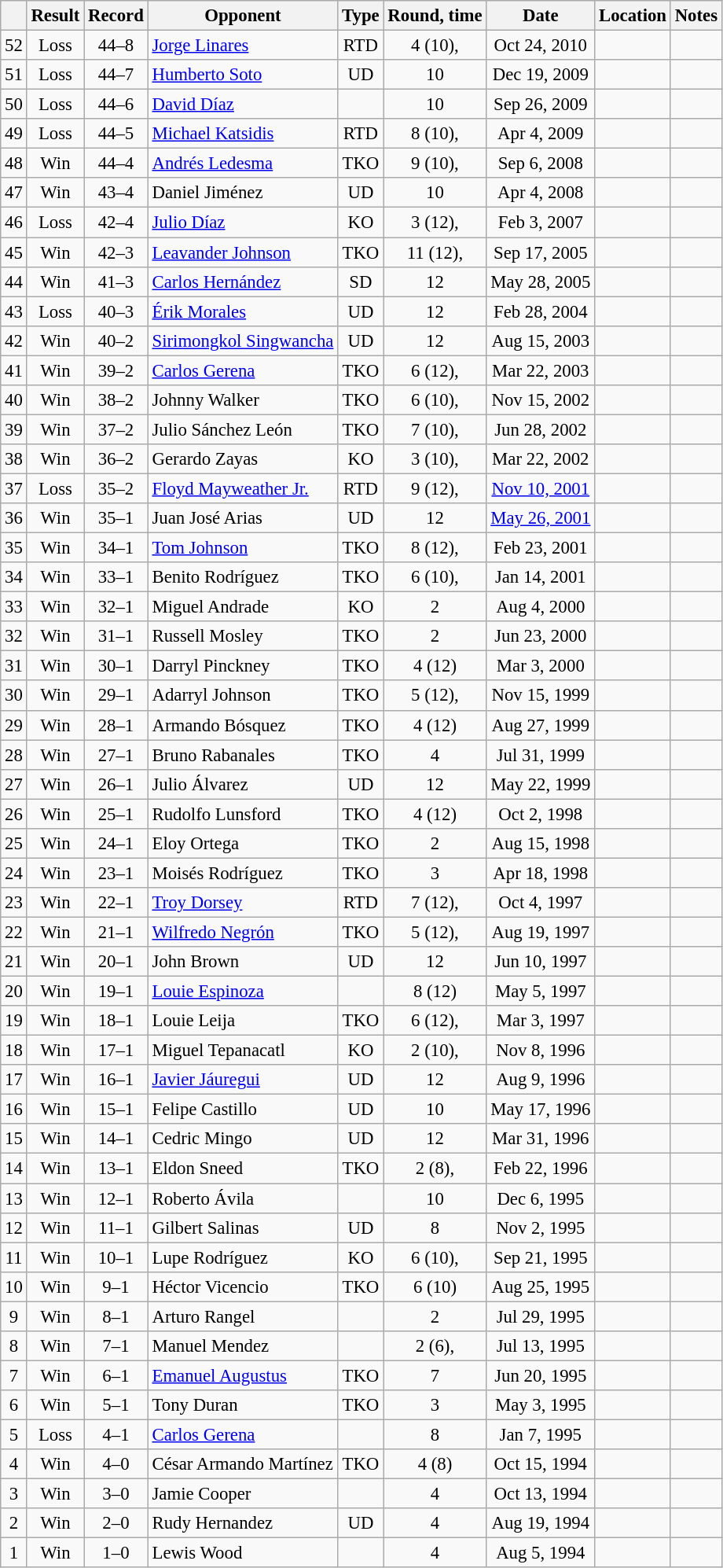<table class="wikitable" style="text-align:center; font-size:95%">
<tr>
<th></th>
<th>Result</th>
<th>Record</th>
<th>Opponent</th>
<th>Type</th>
<th>Round, time</th>
<th>Date</th>
<th>Location</th>
<th>Notes</th>
</tr>
<tr>
<td>52</td>
<td>Loss</td>
<td>44–8</td>
<td style="text-align:left;"> <a href='#'>Jorge Linares</a></td>
<td>RTD</td>
<td>4 (10), </td>
<td>Oct 24, 2010</td>
<td style="text-align:left;"> </td>
<td></td>
</tr>
<tr>
<td>51</td>
<td>Loss</td>
<td>44–7</td>
<td style="text-align:left;"> <a href='#'>Humberto Soto</a></td>
<td>UD</td>
<td>10</td>
<td>Dec 19, 2009</td>
<td style="text-align:left;"> </td>
<td></td>
</tr>
<tr>
<td>50</td>
<td>Loss</td>
<td>44–6</td>
<td style="text-align:left;"> <a href='#'>David Díaz</a></td>
<td></td>
<td>10</td>
<td>Sep 26, 2009</td>
<td style="text-align:left;"> </td>
<td></td>
</tr>
<tr>
<td>49</td>
<td>Loss</td>
<td>44–5</td>
<td style="text-align:left;"> <a href='#'>Michael Katsidis</a></td>
<td>RTD</td>
<td>8 (10), </td>
<td>Apr 4, 2009</td>
<td style="text-align:left;"> </td>
<td></td>
</tr>
<tr>
<td>48</td>
<td>Win</td>
<td>44–4</td>
<td style="text-align:left;"> <a href='#'>Andrés Ledesma</a></td>
<td>TKO</td>
<td>9 (10), </td>
<td>Sep 6, 2008</td>
<td style="text-align:left;"> </td>
<td></td>
</tr>
<tr>
<td>47</td>
<td>Win</td>
<td>43–4</td>
<td style="text-align:left;"> Daniel Jiménez</td>
<td>UD</td>
<td>10</td>
<td>Apr 4, 2008</td>
<td style="text-align:left;"> </td>
<td></td>
</tr>
<tr>
<td>46</td>
<td>Loss</td>
<td>42–4</td>
<td style="text-align:left;"> <a href='#'>Julio Díaz</a></td>
<td>KO</td>
<td>3 (12), </td>
<td>Feb 3, 2007</td>
<td style="text-align:left;"> </td>
<td style="text-align:left;"></td>
</tr>
<tr>
<td>45</td>
<td>Win</td>
<td>42–3</td>
<td style="text-align:left;"> <a href='#'>Leavander Johnson</a></td>
<td>TKO</td>
<td>11 (12), </td>
<td>Sep 17, 2005</td>
<td style="text-align:left;"> </td>
<td style="text-align:left;"></td>
</tr>
<tr>
<td>44</td>
<td>Win</td>
<td>41–3</td>
<td style="text-align:left;"> <a href='#'>Carlos Hernández</a></td>
<td>SD</td>
<td>12</td>
<td>May 28, 2005</td>
<td style="text-align:left;"> </td>
<td></td>
</tr>
<tr>
<td>43</td>
<td>Loss</td>
<td>40–3</td>
<td style="text-align:left;"> <a href='#'>Érik Morales</a></td>
<td>UD</td>
<td>12</td>
<td>Feb 28, 2004</td>
<td style="text-align:left;"> </td>
<td style="text-align:left;"></td>
</tr>
<tr>
<td>42</td>
<td>Win</td>
<td>40–2</td>
<td style="text-align:left;"> <a href='#'>Sirimongkol Singwancha</a></td>
<td>UD</td>
<td>12</td>
<td>Aug 15, 2003</td>
<td style="text-align:left;"> </td>
<td style="text-align:left;"></td>
</tr>
<tr>
<td>41</td>
<td>Win</td>
<td>39–2</td>
<td style="text-align:left;"> <a href='#'>Carlos Gerena</a></td>
<td>TKO</td>
<td>6 (12), </td>
<td>Mar 22, 2003</td>
<td style="text-align:left;"> </td>
<td></td>
</tr>
<tr>
<td>40</td>
<td>Win</td>
<td>38–2</td>
<td style="text-align:left;"> Johnny Walker</td>
<td>TKO</td>
<td>6 (10), </td>
<td>Nov 15, 2002</td>
<td style="text-align:left;"> </td>
<td></td>
</tr>
<tr>
<td>39</td>
<td>Win</td>
<td>37–2</td>
<td style="text-align:left;"> Julio Sánchez León</td>
<td>TKO</td>
<td>7 (10), </td>
<td>Jun 28, 2002</td>
<td style="text-align:left;"> </td>
<td></td>
</tr>
<tr>
<td>38</td>
<td>Win</td>
<td>36–2</td>
<td style="text-align:left;"> Gerardo Zayas</td>
<td>KO</td>
<td>3 (10), </td>
<td>Mar 22, 2002</td>
<td style="text-align:left;"> </td>
<td></td>
</tr>
<tr>
<td>37</td>
<td>Loss</td>
<td>35–2</td>
<td style="text-align:left;"> <a href='#'>Floyd Mayweather Jr.</a></td>
<td>RTD</td>
<td>9 (12), </td>
<td><a href='#'>Nov 10, 2001</a></td>
<td style="text-align:left;"> </td>
<td style="text-align:left;"></td>
</tr>
<tr>
<td>36</td>
<td>Win</td>
<td>35–1</td>
<td style="text-align:left;"> Juan José Arias</td>
<td>UD</td>
<td>12</td>
<td><a href='#'>May 26, 2001</a></td>
<td style="text-align:left;"> </td>
<td style="text-align:left;"></td>
</tr>
<tr>
<td>35</td>
<td>Win</td>
<td>34–1</td>
<td style="text-align:left;"> <a href='#'>Tom Johnson</a></td>
<td>TKO</td>
<td>8 (12), </td>
<td>Feb 23, 2001</td>
<td style="text-align:left;"> </td>
<td style="text-align:left;"></td>
</tr>
<tr>
<td>34</td>
<td>Win</td>
<td>33–1</td>
<td style="text-align:left;"> Benito Rodríguez</td>
<td>TKO</td>
<td>6 (10), </td>
<td>Jan 14, 2001</td>
<td style="text-align:left;"> </td>
<td></td>
</tr>
<tr>
<td>33</td>
<td>Win</td>
<td>32–1</td>
<td style="text-align:left;"> Miguel Andrade</td>
<td>KO</td>
<td>2</td>
<td>Aug 4, 2000</td>
<td style="text-align:left;"> </td>
<td></td>
</tr>
<tr>
<td>32</td>
<td>Win</td>
<td>31–1</td>
<td style="text-align:left;"> Russell Mosley</td>
<td>TKO</td>
<td>2</td>
<td>Jun 23, 2000</td>
<td style="text-align:left;"> </td>
<td></td>
</tr>
<tr>
<td>31</td>
<td>Win</td>
<td>30–1</td>
<td style="text-align:left;"> Darryl Pinckney</td>
<td>TKO</td>
<td>4 (12)</td>
<td>Mar 3, 2000</td>
<td style="text-align:left;"> </td>
<td style="text-align:left;"></td>
</tr>
<tr>
<td>30</td>
<td>Win</td>
<td>29–1</td>
<td style="text-align:left;"> Adarryl Johnson</td>
<td>TKO</td>
<td>5 (12), </td>
<td>Nov 15, 1999</td>
<td style="text-align:left;"> </td>
<td style="text-align:left;"></td>
</tr>
<tr>
<td>29</td>
<td>Win</td>
<td>28–1</td>
<td style="text-align:left;"> Armando Bósquez</td>
<td>TKO</td>
<td>4 (12)</td>
<td>Aug 27, 1999</td>
<td style="text-align:left;"> </td>
<td style="text-align:left;"></td>
</tr>
<tr>
<td>28</td>
<td>Win</td>
<td>27–1</td>
<td style="text-align:left;"> Bruno Rabanales</td>
<td>TKO</td>
<td>4</td>
<td>Jul 31, 1999</td>
<td style="text-align:left;"> </td>
<td></td>
</tr>
<tr>
<td>27</td>
<td>Win</td>
<td>26–1</td>
<td style="text-align:left;"> Julio Álvarez</td>
<td>UD</td>
<td>12</td>
<td>May 22, 1999</td>
<td style="text-align:left;"> </td>
<td style="text-align:left;"></td>
</tr>
<tr>
<td>26</td>
<td>Win</td>
<td>25–1</td>
<td style="text-align:left;"> Rudolfo Lunsford</td>
<td>TKO</td>
<td>4 (12)</td>
<td>Oct 2, 1998</td>
<td style="text-align:left;"> </td>
<td style="text-align:left;"></td>
</tr>
<tr>
<td>25</td>
<td>Win</td>
<td>24–1</td>
<td style="text-align:left;"> Eloy Ortega</td>
<td>TKO</td>
<td>2</td>
<td>Aug 15, 1998</td>
<td style="text-align:left;"> </td>
<td></td>
</tr>
<tr>
<td>24</td>
<td>Win</td>
<td>23–1</td>
<td style="text-align:left;"> Moisés Rodríguez</td>
<td>TKO</td>
<td>3</td>
<td>Apr 18, 1998</td>
<td style="text-align:left;"> </td>
<td></td>
</tr>
<tr>
<td>23</td>
<td>Win</td>
<td>22–1</td>
<td style="text-align:left;"> <a href='#'>Troy Dorsey</a></td>
<td>RTD</td>
<td>7 (12), </td>
<td>Oct 4, 1997</td>
<td style="text-align:left;"> </td>
<td style="text-align:left;"></td>
</tr>
<tr>
<td>22</td>
<td>Win</td>
<td>21–1</td>
<td style="text-align:left;"> <a href='#'>Wilfredo Negrón</a></td>
<td>TKO</td>
<td>5 (12), </td>
<td>Aug 19, 1997</td>
<td style="text-align:left;"> </td>
<td style="text-align:left;"></td>
</tr>
<tr>
<td>21</td>
<td>Win</td>
<td>20–1</td>
<td style="text-align:left;"> John Brown</td>
<td>UD</td>
<td>12</td>
<td>Jun 10, 1997</td>
<td style="text-align:left;"> </td>
<td style="text-align:left;"></td>
</tr>
<tr>
<td>20</td>
<td>Win</td>
<td>19–1</td>
<td style="text-align:left;"> <a href='#'>Louie Espinoza</a></td>
<td></td>
<td>8 (12)</td>
<td>May 5, 1997</td>
<td style="text-align:left;"> </td>
<td style="text-align:left;"></td>
</tr>
<tr>
<td>19</td>
<td>Win</td>
<td>18–1</td>
<td style="text-align:left;"> Louie Leija</td>
<td>TKO</td>
<td>6 (12), </td>
<td>Mar 3, 1997</td>
<td style="text-align:left;"> </td>
<td style="text-align:left;"></td>
</tr>
<tr>
<td>18</td>
<td>Win</td>
<td>17–1</td>
<td style="text-align:left;"> Miguel Tepanacatl</td>
<td>KO</td>
<td>2 (10), </td>
<td>Nov 8, 1996</td>
<td style="text-align:left;"> </td>
<td></td>
</tr>
<tr>
<td>17</td>
<td>Win</td>
<td>16–1</td>
<td style="text-align:left;"> <a href='#'>Javier Jáuregui</a></td>
<td>UD</td>
<td>12</td>
<td>Aug 9, 1996</td>
<td style="text-align:left;"> </td>
<td style="text-align:left;"></td>
</tr>
<tr>
<td>16</td>
<td>Win</td>
<td>15–1</td>
<td style="text-align:left;"> Felipe Castillo</td>
<td>UD</td>
<td>10</td>
<td>May 17, 1996</td>
<td style="text-align:left;"> </td>
<td></td>
</tr>
<tr>
<td>15</td>
<td>Win</td>
<td>14–1</td>
<td style="text-align:left;"> Cedric Mingo</td>
<td>UD</td>
<td>12</td>
<td>Mar 31, 1996</td>
<td style="text-align:left;"> </td>
<td style="text-align:left;"></td>
</tr>
<tr>
<td>14</td>
<td>Win</td>
<td>13–1</td>
<td style="text-align:left;"> Eldon Sneed</td>
<td>TKO</td>
<td>2 (8), </td>
<td>Feb 22, 1996</td>
<td style="text-align:left;"> </td>
<td></td>
</tr>
<tr>
<td>13</td>
<td>Win</td>
<td>12–1</td>
<td style="text-align:left;"> Roberto Ávila</td>
<td></td>
<td>10</td>
<td>Dec 6, 1995</td>
<td style="text-align:left;"> </td>
<td></td>
</tr>
<tr>
<td>12</td>
<td>Win</td>
<td>11–1</td>
<td style="text-align:left;"> Gilbert Salinas</td>
<td>UD</td>
<td>8</td>
<td>Nov 2, 1995</td>
<td style="text-align:left;"> </td>
<td></td>
</tr>
<tr>
<td>11</td>
<td>Win</td>
<td>10–1</td>
<td style="text-align:left;"> Lupe Rodríguez</td>
<td>KO</td>
<td>6 (10), </td>
<td>Sep 21, 1995</td>
<td style="text-align:left;"> </td>
<td></td>
</tr>
<tr>
<td>10</td>
<td>Win</td>
<td>9–1</td>
<td style="text-align:left;"> Héctor Vicencio</td>
<td>TKO</td>
<td>6 (10)</td>
<td>Aug 25, 1995</td>
<td style="text-align:left;"> </td>
<td></td>
</tr>
<tr>
<td>9</td>
<td>Win</td>
<td>8–1</td>
<td style="text-align:left;"> Arturo Rangel</td>
<td></td>
<td>2</td>
<td>Jul 29, 1995</td>
<td style="text-align:left;"> </td>
<td></td>
</tr>
<tr>
<td>8</td>
<td>Win</td>
<td>7–1</td>
<td style="text-align:left;"> Manuel Mendez</td>
<td></td>
<td>2 (6), </td>
<td>Jul 13, 1995</td>
<td style="text-align:left;"> </td>
<td></td>
</tr>
<tr>
<td>7</td>
<td>Win</td>
<td>6–1</td>
<td style="text-align:left;"> <a href='#'>Emanuel Augustus</a></td>
<td>TKO</td>
<td>7</td>
<td>Jun 20, 1995</td>
<td style="text-align:left;"> </td>
<td></td>
</tr>
<tr>
<td>6</td>
<td>Win</td>
<td>5–1</td>
<td style="text-align:left;"> Tony Duran</td>
<td>TKO</td>
<td>3</td>
<td>May 3, 1995</td>
<td style="text-align:left;"> </td>
<td></td>
</tr>
<tr>
<td>5</td>
<td>Loss</td>
<td>4–1</td>
<td style="text-align:left;"> <a href='#'>Carlos Gerena</a></td>
<td></td>
<td>8</td>
<td>Jan 7, 1995</td>
<td style="text-align:left;"> </td>
<td></td>
</tr>
<tr>
<td>4</td>
<td>Win</td>
<td>4–0</td>
<td style="text-align:left;"> César Armando Martínez</td>
<td>TKO</td>
<td>4 (8)</td>
<td>Oct 15, 1994</td>
<td style="text-align:left;"> </td>
<td></td>
</tr>
<tr>
<td>3</td>
<td>Win</td>
<td>3–0</td>
<td style="text-align:left;"> Jamie Cooper</td>
<td></td>
<td>4</td>
<td>Oct 13, 1994</td>
<td style="text-align:left;"> </td>
<td></td>
</tr>
<tr>
<td>2</td>
<td>Win</td>
<td>2–0</td>
<td style="text-align:left;"> Rudy Hernandez</td>
<td>UD</td>
<td>4</td>
<td>Aug 19, 1994</td>
<td style="text-align:left;"> </td>
<td></td>
</tr>
<tr>
<td>1</td>
<td>Win</td>
<td>1–0</td>
<td style="text-align:left;"> Lewis Wood</td>
<td></td>
<td>4</td>
<td>Aug 5, 1994</td>
<td style="text-align:left;"> </td>
<td style="text-align:left;"></td>
</tr>
</table>
